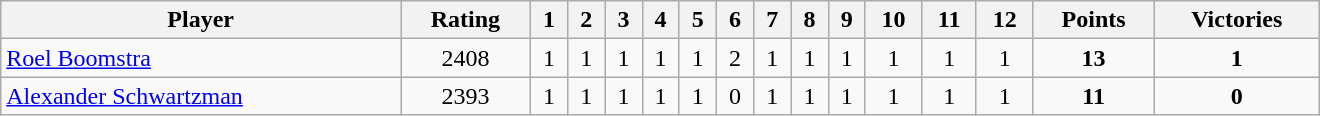<table class="wikitable" width=880>
<tr>
<th>Player</th>
<th>Rating</th>
<th>1</th>
<th>2</th>
<th>3</th>
<th>4</th>
<th>5</th>
<th>6</th>
<th>7</th>
<th>8</th>
<th>9</th>
<th>10</th>
<th>11</th>
<th>12</th>
<th>Points</th>
<th>Victories</th>
</tr>
<tr align="center">
<td align="left"> <a href='#'>Roel Boomstra</a></td>
<td>2408</td>
<td>1</td>
<td>1</td>
<td>1</td>
<td>1</td>
<td>1</td>
<td>2</td>
<td>1</td>
<td>1</td>
<td>1</td>
<td>1</td>
<td>1</td>
<td>1</td>
<td><strong>13</strong></td>
<td><strong>1</strong></td>
</tr>
<tr align="center">
<td align="left"> <a href='#'>Alexander Schwartzman</a></td>
<td>2393</td>
<td>1</td>
<td>1</td>
<td>1</td>
<td>1</td>
<td>1</td>
<td>0</td>
<td>1</td>
<td>1</td>
<td>1</td>
<td>1</td>
<td>1</td>
<td>1</td>
<td><strong>11</strong></td>
<td><strong>0</strong></td>
</tr>
</table>
